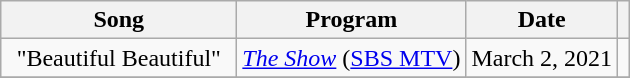<table class="wikitable" style="text-align:center">
<tr>
<th width="150">Song</th>
<th>Program</th>
<th>Date</th>
<th></th>
</tr>
<tr>
<td rowspan="1">"Beautiful Beautiful"</td>
<td><em><a href='#'>The Show</a></em> (<a href='#'>SBS MTV</a>)</td>
<td>March 2, 2021</td>
<td></td>
</tr>
<tr>
</tr>
</table>
